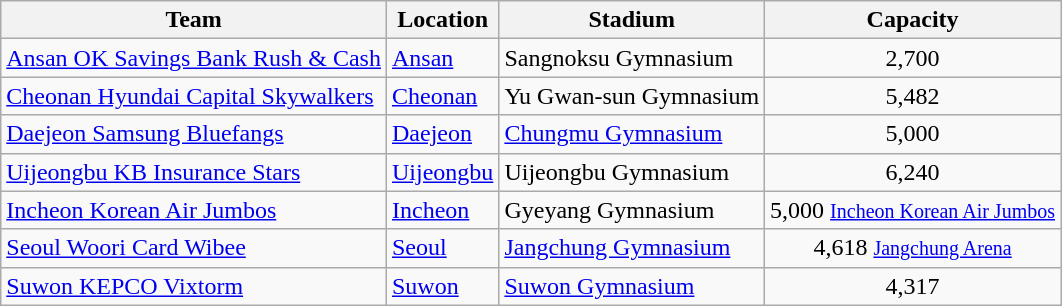<table class="wikitable sortable" style="text-align: left;">
<tr>
<th>Team</th>
<th>Location</th>
<th>Stadium</th>
<th>Capacity</th>
</tr>
<tr>
<td><a href='#'>Ansan OK Savings Bank Rush & Cash</a></td>
<td><a href='#'>Ansan</a></td>
<td>Sangnoksu Gymnasium</td>
<td align="center">2,700 <small>  </small></td>
</tr>
<tr>
<td><a href='#'>Cheonan Hyundai Capital Skywalkers</a></td>
<td><a href='#'>Cheonan</a></td>
<td>Yu Gwan-sun Gymnasium</td>
<td align="center">5,482 <small> </small></td>
</tr>
<tr>
<td><a href='#'>Daejeon Samsung Bluefangs</a></td>
<td><a href='#'>Daejeon</a></td>
<td><a href='#'>Chungmu Gymnasium</a></td>
<td align="center">5,000 <small> </small></td>
</tr>
<tr>
<td><a href='#'>Uijeongbu KB Insurance Stars</a></td>
<td><a href='#'>Uijeongbu</a></td>
<td>Uijeongbu Gymnasium</td>
<td align="center">6,240 <small> </small></td>
</tr>
<tr>
<td><a href='#'>Incheon Korean Air Jumbos</a></td>
<td><a href='#'>Incheon</a></td>
<td>Gyeyang Gymnasium</td>
<td align="center">5,000 <small> <a href='#'>Incheon Korean Air Jumbos</a> </small></td>
</tr>
<tr>
<td><a href='#'>Seoul Woori Card Wibee</a></td>
<td><a href='#'>Seoul</a></td>
<td><a href='#'>Jangchung Gymnasium</a></td>
<td align="center">4,618 <small> <a href='#'>Jangchung Arena</a></small></td>
</tr>
<tr>
<td><a href='#'>Suwon KEPCO Vixtorm</a></td>
<td><a href='#'>Suwon</a></td>
<td><a href='#'>Suwon Gymnasium</a></td>
<td align="center">4,317 <small> </small></td>
</tr>
</table>
